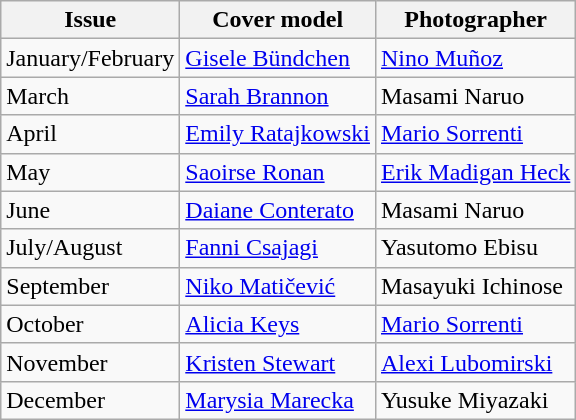<table class="sortable wikitable">
<tr>
<th>Issue</th>
<th>Cover model</th>
<th>Photographer</th>
</tr>
<tr>
<td>January/February</td>
<td><a href='#'>Gisele Bündchen</a></td>
<td><a href='#'>Nino Muñoz</a></td>
</tr>
<tr>
<td>March</td>
<td><a href='#'>Sarah Brannon</a></td>
<td>Masami Naruo</td>
</tr>
<tr>
<td>April</td>
<td><a href='#'>Emily Ratajkowski</a></td>
<td><a href='#'>Mario Sorrenti</a></td>
</tr>
<tr>
<td>May</td>
<td><a href='#'>Saoirse Ronan</a></td>
<td><a href='#'>Erik Madigan Heck</a></td>
</tr>
<tr>
<td>June</td>
<td><a href='#'>Daiane Conterato</a></td>
<td>Masami Naruo</td>
</tr>
<tr>
<td>July/August</td>
<td><a href='#'>Fanni Csajagi</a></td>
<td>Yasutomo Ebisu</td>
</tr>
<tr>
<td>September</td>
<td><a href='#'>Niko Matičević</a></td>
<td>Masayuki Ichinose</td>
</tr>
<tr>
<td>October</td>
<td><a href='#'>Alicia Keys</a></td>
<td><a href='#'>Mario Sorrenti</a></td>
</tr>
<tr>
<td>November</td>
<td><a href='#'>Kristen Stewart</a></td>
<td><a href='#'>Alexi Lubomirski</a></td>
</tr>
<tr>
<td>December</td>
<td><a href='#'>Marysia Marecka</a></td>
<td>Yusuke Miyazaki</td>
</tr>
</table>
